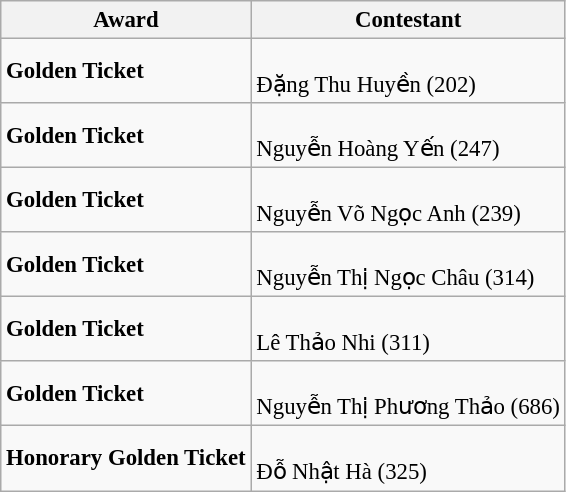<table class="wikitable" style="font-size: 95%;">
<tr>
<th>Award</th>
<th>Contestant</th>
</tr>
<tr>
<td><strong>Golden Ticket</strong></td>
<td><br>Đặng Thu Huyền (202)</td>
</tr>
<tr>
<td><strong>Golden Ticket</strong></td>
<td><br>Nguyễn Hoàng Yến (247)</td>
</tr>
<tr>
<td><strong>Golden Ticket</strong></td>
<td><br>Nguyễn Võ Ngọc Anh (239)</td>
</tr>
<tr>
<td><strong>Golden Ticket</strong></td>
<td><br>Nguyễn Thị Ngọc Châu (314)</td>
</tr>
<tr>
<td><strong>Golden Ticket</strong></td>
<td><br>Lê Thảo Nhi (311)</td>
</tr>
<tr>
<td><strong>Golden Ticket</strong></td>
<td><br>Nguyễn Thị Phương Thảo (686)</td>
</tr>
<tr>
<td><strong>Honorary Golden Ticket</strong></td>
<td><br>Đỗ Nhật Hà (325)</td>
</tr>
</table>
